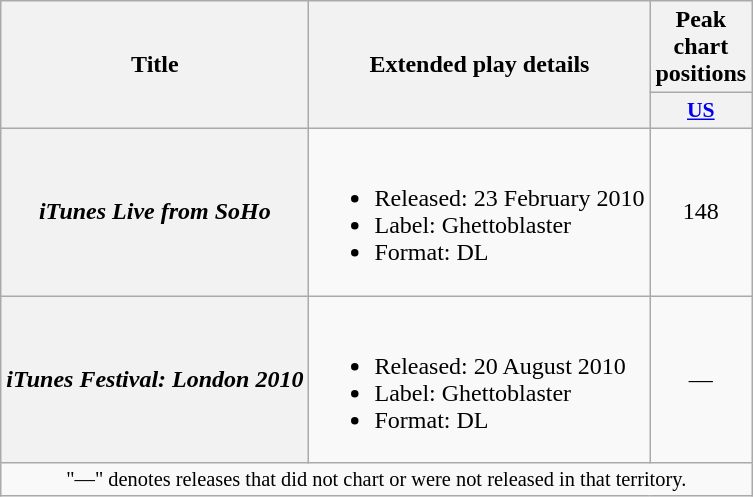<table class="wikitable plainrowheaders">
<tr>
<th scope="col" rowspan="2">Title</th>
<th scope="col" rowspan="2">Extended play details</th>
<th scope="col" colspan="1">Peak chart positions</th>
</tr>
<tr>
<th scope="col" style="width:2.5em;font-size:90%;"><a href='#'>US</a><br></th>
</tr>
<tr>
<th scope="row"><em>iTunes Live from SoHo</em></th>
<td><br><ul><li>Released: 23 February 2010</li><li>Label: Ghettoblaster</li><li>Format: DL</li></ul></td>
<td style="text-align:center;">148</td>
</tr>
<tr>
<th scope="row"><em>iTunes Festival: London 2010</em></th>
<td><br><ul><li>Released: 20 August 2010</li><li>Label: Ghettoblaster</li><li>Format: DL</li></ul></td>
<td style="text-align:center;">—</td>
</tr>
<tr>
<td align="center" colspan="15" style="font-size: 85%">"—" denotes releases that did not chart or were not released in that territory.</td>
</tr>
</table>
